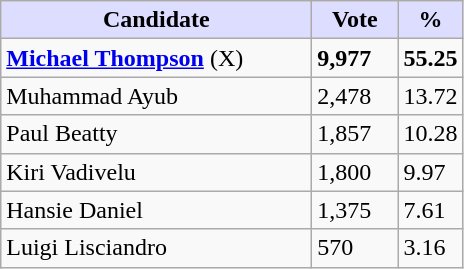<table class="wikitable">
<tr>
<th style="background:#ddf; width:200px;">Candidate</th>
<th style="background:#ddf; width:50px;">Vote</th>
<th style="background:#ddf; width:30px;">%</th>
</tr>
<tr>
<td><strong><a href='#'>Michael Thompson</a></strong> (X)</td>
<td><strong>9,977</strong></td>
<td><strong>55.25</strong></td>
</tr>
<tr>
<td>Muhammad Ayub</td>
<td>2,478</td>
<td>13.72</td>
</tr>
<tr>
<td>Paul Beatty</td>
<td>1,857</td>
<td>10.28</td>
</tr>
<tr>
<td>Kiri Vadivelu</td>
<td>1,800</td>
<td>9.97</td>
</tr>
<tr>
<td>Hansie Daniel</td>
<td>1,375</td>
<td>7.61</td>
</tr>
<tr>
<td>Luigi Lisciandro</td>
<td>570</td>
<td>3.16</td>
</tr>
</table>
